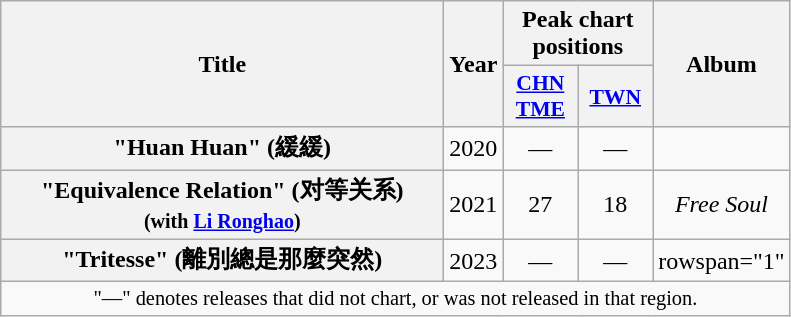<table class="wikitable plainrowheaders" style="text-align:center;">
<tr>
<th rowspan="2" scope="col" style="width:18em;">Title</th>
<th rowspan="2" scope="col">Year</th>
<th colspan="2">Peak chart positions</th>
<th rowspan="2" scope="col">Album</th>
</tr>
<tr>
<th scope="col" style="width:3em;font-size:90%;"><a href='#'>CHN TME</a><br></th>
<th scope="col" style="width:3em;font-size:90%;"><a href='#'>TWN</a><br></th>
</tr>
<tr>
<th scope="row">"Huan Huan" (緩緩)</th>
<td>2020</td>
<td>—</td>
<td>—</td>
<td></td>
</tr>
<tr>
<th scope="row">"Equivalence Relation" (对等关系)<br><small>(with <a href='#'>Li Ronghao</a>)</small></th>
<td>2021</td>
<td>27</td>
<td>18</td>
<td><em>Free Soul</em></td>
</tr>
<tr>
<th scope="row">"Tritesse" (離別總是那麼突然)</th>
<td>2023</td>
<td>—</td>
<td>—</td>
<td>rowspan="1" </td>
</tr>
<tr>
<td colspan="5" style="font-size:85%">"—" denotes releases that did not chart, or was not released in that region.</td>
</tr>
</table>
